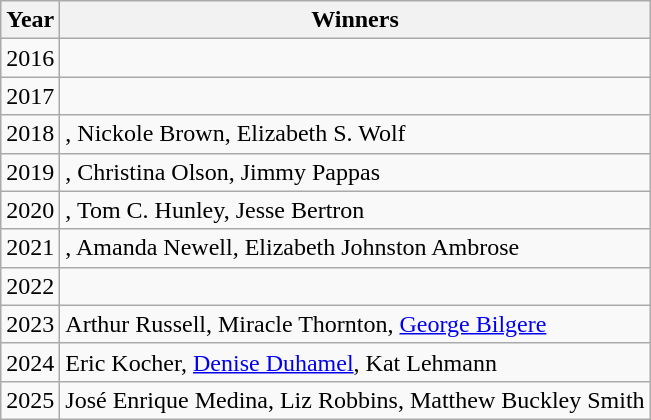<table class="wikitable sortable">
<tr>
<th>Year</th>
<th>Winners</th>
</tr>
<tr>
<td>2016</td>
<td></td>
</tr>
<tr>
<td>2017</td>
<td></td>
</tr>
<tr>
<td>2018</td>
<td>, Nickole Brown, Elizabeth S. Wolf</td>
</tr>
<tr>
<td>2019</td>
<td>, Christina Olson, Jimmy Pappas</td>
</tr>
<tr>
<td>2020</td>
<td>, Tom C. Hunley, Jesse Bertron</td>
</tr>
<tr>
<td>2021</td>
<td>, Amanda Newell, Elizabeth Johnston Ambrose</td>
</tr>
<tr>
<td>2022</td>
<td></td>
</tr>
<tr>
<td>2023</td>
<td>Arthur Russell, Miracle Thornton, <a href='#'>George Bilgere</a></td>
</tr>
<tr>
<td>2024</td>
<td>Eric Kocher, <a href='#'>Denise Duhamel</a>, Kat Lehmann</td>
</tr>
<tr>
<td>2025</td>
<td>José Enrique Medina, Liz Robbins, Matthew Buckley Smith</td>
</tr>
</table>
